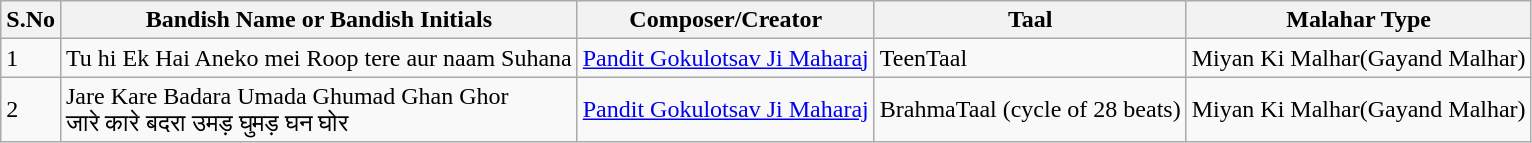<table class="wikitable">
<tr>
<th>S.No</th>
<th>Bandish Name or Bandish Initials</th>
<th>Composer/Creator</th>
<th>Taal</th>
<th>Malahar Type</th>
</tr>
<tr>
<td>1</td>
<td>Tu hi Ek Hai Aneko mei Roop tere aur naam Suhana</td>
<td><a href='#'>Pandit Gokulotsav Ji Maharaj</a></td>
<td>TeenTaal</td>
<td>Miyan Ki Malhar(Gayand Malhar)</td>
</tr>
<tr>
<td>2</td>
<td>Jare Kare Badara Umada Ghumad Ghan Ghor<br>जारे कारे बदरा उमड़ घुमड़ घन घोर</td>
<td><a href='#'>Pandit Gokulotsav Ji Maharaj</a></td>
<td>BrahmaTaal (cycle of 28 beats)</td>
<td>Miyan Ki Malhar(Gayand Malhar)</td>
</tr>
</table>
